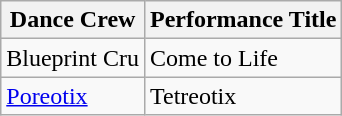<table class="wikitable">
<tr>
<th>Dance Crew</th>
<th>Performance Title</th>
</tr>
<tr>
<td>Blueprint Cru</td>
<td>Come to Life</td>
</tr>
<tr>
<td><a href='#'>Poreotix</a></td>
<td>Tetreotix</td>
</tr>
</table>
